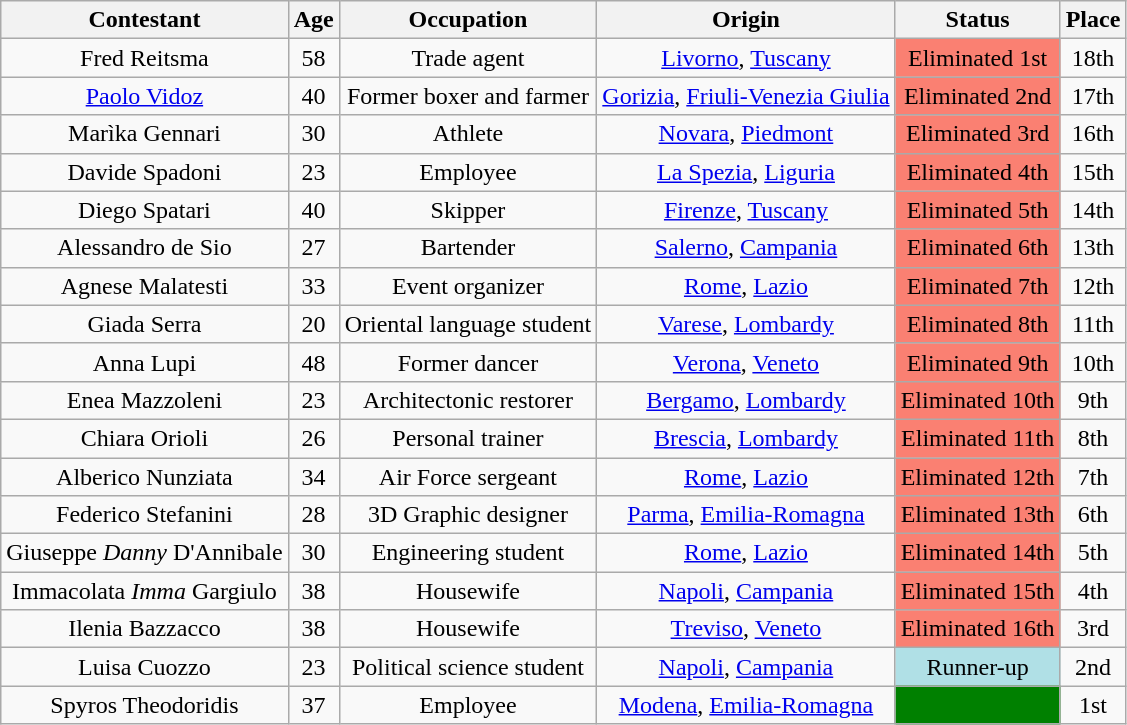<table class="wikitable" style="text-align: center;">
<tr>
<th>Contestant</th>
<th>Age</th>
<th>Occupation</th>
<th>Origin</th>
<th>Status</th>
<th>Place</th>
</tr>
<tr>
<td>Fred Reitsma</td>
<td>58</td>
<td>Trade agent</td>
<td><a href='#'>Livorno</a>, <a href='#'>Tuscany</a></td>
<td bgcolor=#fa8072>Eliminated 1st</td>
<td>18th</td>
</tr>
<tr>
<td><a href='#'>Paolo Vidoz</a></td>
<td>40</td>
<td>Former boxer and farmer</td>
<td><a href='#'>Gorizia</a>, <a href='#'>Friuli-Venezia Giulia</a></td>
<td bgcolor=#fa8072>Eliminated 2nd</td>
<td>17th</td>
</tr>
<tr>
<td>Marìka Gennari</td>
<td>30</td>
<td>Athlete</td>
<td><a href='#'>Novara</a>, <a href='#'>Piedmont</a></td>
<td bgcolor=#fa8072>Eliminated 3rd</td>
<td>16th</td>
</tr>
<tr>
<td>Davide Spadoni</td>
<td>23</td>
<td>Employee</td>
<td><a href='#'>La Spezia</a>, <a href='#'>Liguria</a></td>
<td bgcolor=#fa8072>Eliminated 4th</td>
<td>15th</td>
</tr>
<tr>
<td>Diego Spatari</td>
<td>40</td>
<td>Skipper</td>
<td><a href='#'>Firenze</a>, <a href='#'>Tuscany</a></td>
<td bgcolor=#fa8072>Eliminated 5th</td>
<td>14th</td>
</tr>
<tr>
<td>Alessandro de Sio</td>
<td>27</td>
<td>Bartender</td>
<td><a href='#'>Salerno</a>, <a href='#'>Campania</a></td>
<td bgcolor=#fa8072>Eliminated 6th</td>
<td>13th</td>
</tr>
<tr>
<td>Agnese Malatesti</td>
<td>33</td>
<td>Event organizer</td>
<td><a href='#'>Rome</a>, <a href='#'>Lazio</a></td>
<td bgcolor=#fa8072>Eliminated 7th</td>
<td>12th</td>
</tr>
<tr>
<td>Giada Serra</td>
<td>20</td>
<td>Oriental language student</td>
<td><a href='#'>Varese</a>, <a href='#'>Lombardy</a></td>
<td bgcolor=#fa8072>Eliminated 8th</td>
<td>11th</td>
</tr>
<tr>
<td>Anna Lupi</td>
<td>48</td>
<td>Former dancer</td>
<td><a href='#'>Verona</a>, <a href='#'>Veneto</a></td>
<td bgcolor=#fa8072>Eliminated 9th</td>
<td>10th</td>
</tr>
<tr>
<td>Enea Mazzoleni</td>
<td>23</td>
<td>Architectonic restorer</td>
<td><a href='#'>Bergamo</a>, <a href='#'>Lombardy</a></td>
<td bgcolor=#fa8072>Eliminated 10th</td>
<td>9th</td>
</tr>
<tr>
<td>Chiara Orioli</td>
<td>26</td>
<td>Personal trainer</td>
<td><a href='#'>Brescia</a>, <a href='#'>Lombardy</a></td>
<td bgcolor=#fa8072>Eliminated 11th</td>
<td>8th</td>
</tr>
<tr>
<td>Alberico Nunziata</td>
<td>34</td>
<td>Air Force sergeant</td>
<td><a href='#'>Rome</a>, <a href='#'>Lazio</a></td>
<td bgcolor=#fa8072>Eliminated 12th</td>
<td>7th</td>
</tr>
<tr>
<td>Federico Stefanini</td>
<td>28</td>
<td>3D Graphic designer</td>
<td><a href='#'>Parma</a>, <a href='#'>Emilia-Romagna</a></td>
<td bgcolor=#fa8072>Eliminated 13th</td>
<td>6th</td>
</tr>
<tr>
<td>Giuseppe <em>Danny</em> D'Annibale</td>
<td>30</td>
<td>Engineering student</td>
<td><a href='#'>Rome</a>, <a href='#'>Lazio</a></td>
<td bgcolor=#fa8072>Eliminated 14th</td>
<td>5th</td>
</tr>
<tr>
<td>Immacolata <em>Imma</em> Gargiulo</td>
<td>38</td>
<td>Housewife</td>
<td><a href='#'>Napoli</a>, <a href='#'>Campania</a></td>
<td bgcolor=#fa8072>Eliminated 15th</td>
<td>4th</td>
</tr>
<tr>
<td>Ilenia Bazzacco</td>
<td>38</td>
<td>Housewife</td>
<td><a href='#'>Treviso</a>, <a href='#'>Veneto</a></td>
<td bgcolor=#fa8072>Eliminated 16th</td>
<td>3rd</td>
</tr>
<tr>
<td>Luisa Cuozzo</td>
<td>23</td>
<td>Political science student</td>
<td><a href='#'>Napoli</a>, <a href='#'>Campania</a></td>
<td bgcolor=#B0E0E6>Runner-up</td>
<td>2nd</td>
</tr>
<tr>
<td>Spyros Theodoridis</td>
<td>37</td>
<td>Employee</td>
<td><a href='#'>Modena</a>, <a href='#'>Emilia-Romagna</a></td>
<td bgcolor=green></td>
<td>1st</td>
</tr>
</table>
